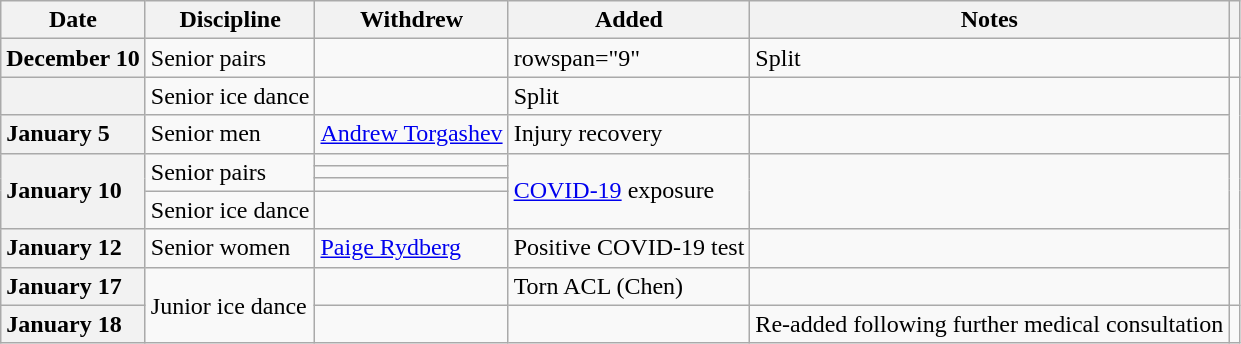<table class="wikitable unsortable" style="text-align:left;">
<tr>
<th scope="col">Date</th>
<th scope="col">Discipline</th>
<th scope="col">Withdrew</th>
<th scope="col">Added</th>
<th scope="col">Notes</th>
<th scope="col"></th>
</tr>
<tr>
<th scope="row" style="text-align:left">December 10</th>
<td>Senior pairs</td>
<td></td>
<td>rowspan="9" </td>
<td>Split</td>
<td></td>
</tr>
<tr>
<th scope="row" style="text-align:left"></th>
<td>Senior ice dance</td>
<td></td>
<td>Split</td>
<td></td>
</tr>
<tr>
<th scope="row" style="text-align:left">January 5</th>
<td>Senior men</td>
<td><a href='#'>Andrew Torgashev</a></td>
<td>Injury recovery</td>
<td></td>
</tr>
<tr>
<th scope="row" style="text-align:left" rowspan=4>January 10</th>
<td rowspan=3>Senior pairs</td>
<td></td>
<td rowspan=4><a href='#'>COVID-19</a> exposure</td>
<td rowspan=4></td>
</tr>
<tr>
<td></td>
</tr>
<tr>
<td></td>
</tr>
<tr>
<td>Senior ice dance</td>
<td></td>
</tr>
<tr>
<th scope="row" style="text-align:left">January 12</th>
<td>Senior women</td>
<td><a href='#'>Paige Rydberg</a></td>
<td>Positive COVID-19 test</td>
<td></td>
</tr>
<tr>
<th scope="row" style="text-align:left">January 17</th>
<td rowspan=2>Junior ice dance</td>
<td></td>
<td>Torn ACL (Chen)</td>
<td></td>
</tr>
<tr>
<th scope="row" style="text-align:left">January 18</th>
<td></td>
<td></td>
<td>Re-added following further medical consultation</td>
<td></td>
</tr>
</table>
